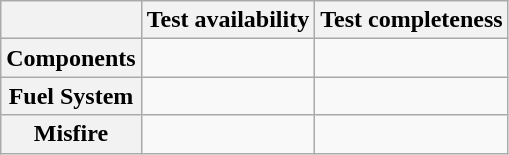<table class="wikitable">
<tr>
<th></th>
<th>Test availability</th>
<th>Test completeness</th>
</tr>
<tr align="center">
<th scope="row">Components</th>
<td></td>
<td></td>
</tr>
<tr align="center">
<th scope="row">Fuel System</th>
<td></td>
<td></td>
</tr>
<tr align="center">
<th scope="row">Misfire</th>
<td></td>
<td></td>
</tr>
</table>
